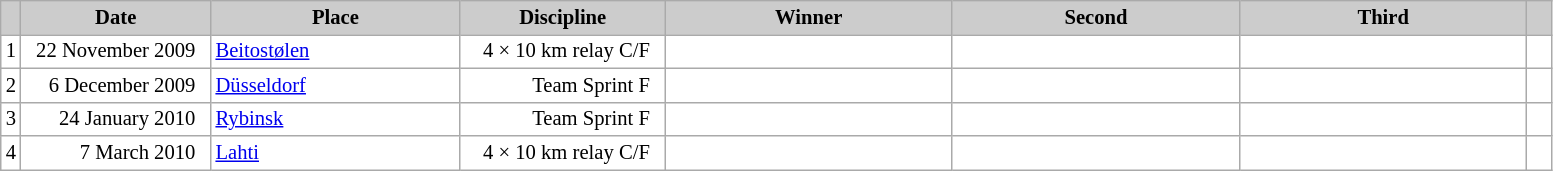<table class="wikitable plainrowheaders" style="background:#fff; font-size:86%; line-height:16px; border:grey solid 1px; border-collapse:collapse;">
<tr style="background:#ccc; text-align:center;">
<th scope="col" style="background:#ccc; width=20 px;"></th>
<th scope="col" style="background:#ccc; width:120px;">Date</th>
<th scope="col" style="background:#ccc; width:160px;">Place</th>
<th scope="col" style="background:#ccc; width:130px;">Discipline</th>
<th scope="col" style="background:#ccc; width:185px;">Winner</th>
<th scope="col" style="background:#ccc; width:185px;">Second</th>
<th scope="col" style="background:#ccc; width:185px;">Third</th>
<th scope="col" style="background:#ccc; width:10px;"></th>
</tr>
<tr>
<td align=center>1</td>
<td align=right>22 November 2009  </td>
<td> <a href='#'>Beitostølen</a></td>
<td align=right>4 × 10 km relay C/F  </td>
<td></td>
<td></td>
<td></td>
<td></td>
</tr>
<tr>
<td align=center>2</td>
<td align=right>6 December 2009  </td>
<td> <a href='#'>Düsseldorf</a></td>
<td align=right>Team Sprint F  </td>
<td></td>
<td></td>
<td></td>
<td></td>
</tr>
<tr>
<td align=center>3</td>
<td align=right>24 January 2010  </td>
<td> <a href='#'>Rybinsk</a></td>
<td align=right>Team Sprint F  </td>
<td></td>
<td></td>
<td></td>
<td></td>
</tr>
<tr>
<td align=center>4</td>
<td align=right>7 March 2010  </td>
<td> <a href='#'>Lahti</a></td>
<td align=right>4 × 10 km relay C/F  </td>
<td></td>
<td></td>
<td></td>
<td></td>
</tr>
</table>
